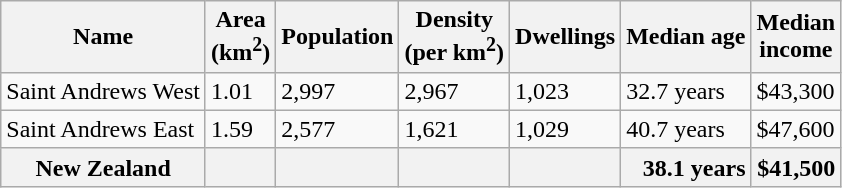<table class="wikitable defaultright col1left">
<tr>
<th>Name</th>
<th>Area<br>(km<sup>2</sup>)</th>
<th>Population</th>
<th>Density<br>(per km<sup>2</sup>)</th>
<th>Dwellings</th>
<th>Median age</th>
<th>Median<br>income</th>
</tr>
<tr>
<td>Saint Andrews West</td>
<td>1.01</td>
<td>2,997</td>
<td>2,967</td>
<td>1,023</td>
<td>32.7 years</td>
<td>$43,300</td>
</tr>
<tr>
<td>Saint Andrews East</td>
<td>1.59</td>
<td>2,577</td>
<td>1,621</td>
<td>1,029</td>
<td>40.7 years</td>
<td>$47,600</td>
</tr>
<tr>
<th>New Zealand</th>
<th></th>
<th></th>
<th></th>
<th></th>
<th style="text-align:right;">38.1 years</th>
<th style="text-align:right;">$41,500</th>
</tr>
</table>
